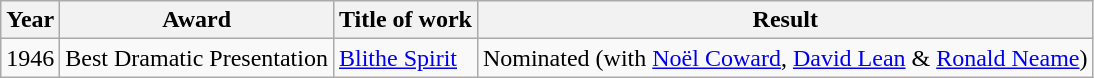<table class="wikitable sortable">
<tr>
<th>Year</th>
<th>Award</th>
<th>Title of work</th>
<th>Result</th>
</tr>
<tr>
<td>1946</td>
<td>Best Dramatic Presentation</td>
<td><a href='#'>Blithe Spirit</a></td>
<td>Nominated (with <a href='#'>Noël Coward</a>, <a href='#'>David Lean</a> & <a href='#'>Ronald Neame</a>)</td>
</tr>
</table>
